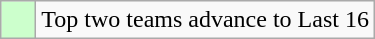<table class="wikitable">
<tr>
<td style="background: #ccffcc;">    </td>
<td>Top two teams advance to Last 16</td>
</tr>
</table>
